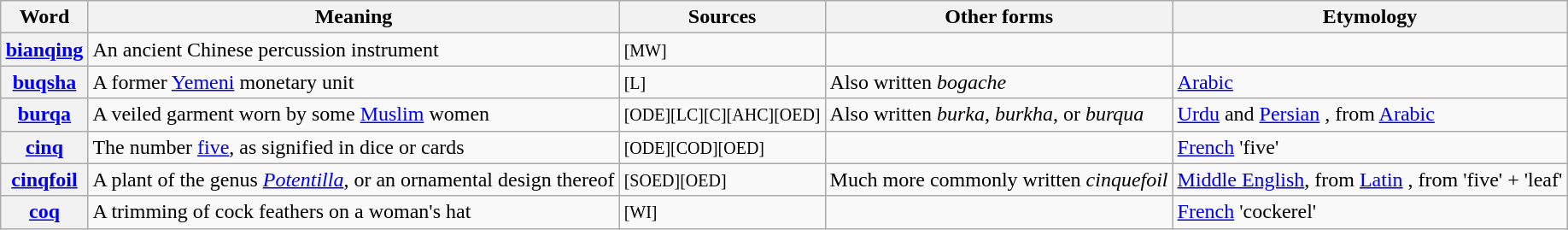<table class="wikitable sortable" style="margin:auto; clear:both;">
<tr>
<th scope=col>Word</th>
<th scope=col class="unsortable">Meaning</th>
<th scope=col class="unsortable">Sources</th>
<th scope=col class="unsortable">Other forms</th>
<th scope=col>Etymology</th>
</tr>
<tr>
<th scope=row><a href='#'>bianqing</a></th>
<td>An ancient Chinese percussion instrument</td>
<td><small>[MW]</small></td>
<td></td>
<td></td>
</tr>
<tr valign="top">
<th scope=row><a href='#'>buqsha</a></th>
<td>A former <a href='#'>Yemeni</a> monetary unit</td>
<td><small>[L]</small></td>
<td>Also written <em>bogache</em></td>
<td><a href='#'>Arabic</a></td>
</tr>
<tr valign="top">
<th scope=row><a href='#'>burqa</a></th>
<td>A veiled garment worn by some <a href='#'>Muslim</a> women</td>
<td><small>[ODE][LC][C][AHC][OED]</small></td>
<td>Also written <em>burka</em>, <em>burkha</em>, or <em>burqua</em></td>
<td><a href='#'>Urdu</a> and <a href='#'>Persian</a> , from <a href='#'>Arabic</a> </td>
</tr>
<tr valign="top">
<th scope=row><a href='#'>cinq</a></th>
<td>The number <a href='#'>five</a>, as signified in dice or cards</td>
<td><small>[ODE][COD][OED]</small></td>
<td></td>
<td><a href='#'>French</a>  'five'</td>
</tr>
<tr valign="top">
<th scope=row><a href='#'>cinqfoil</a></th>
<td>A plant of the genus <em><a href='#'>Potentilla</a></em>, or an ornamental design thereof</td>
<td><small>[SOED][OED]</small></td>
<td>Much more commonly written <em>cinquefoil</em></td>
<td><a href='#'>Middle English</a>, from <a href='#'>Latin</a> , from  'five' +  'leaf'</td>
</tr>
<tr valign="top">
<th scope=row><a href='#'>coq</a></th>
<td>A trimming of cock feathers on a woman's hat</td>
<td><small>[WI]</small></td>
<td></td>
<td><a href='#'>French</a>  'cockerel'<includeonly></td>
</tr>
</table>
